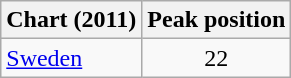<table class="wikitable">
<tr>
<th align="left">Chart (2011)</th>
<th align="center">Peak position</th>
</tr>
<tr>
<td align="left"><a href='#'>Sweden</a></td>
<td align="center">22</td>
</tr>
</table>
